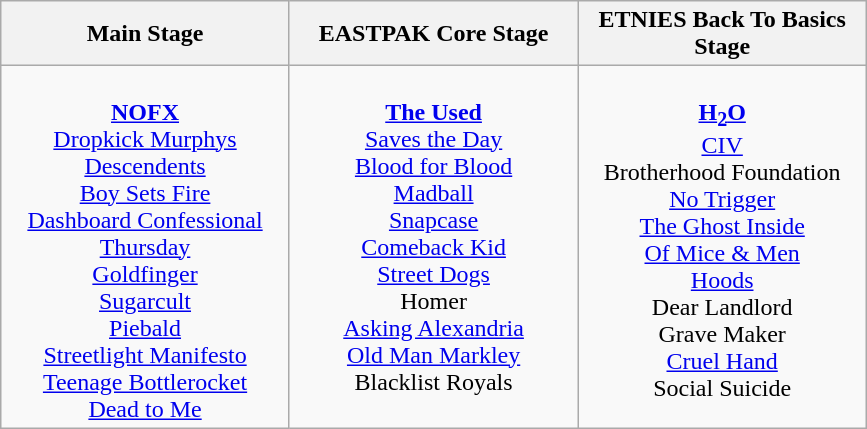<table class="wikitable">
<tr>
<th>Main Stage</th>
<th>EASTPAK Core Stage</th>
<th>ETNIES Back To Basics Stage</th>
</tr>
<tr>
<td style="text-align:center; vertical-align:top; width:185px;"><br><strong><a href='#'>NOFX</a></strong>
<br><a href='#'>Dropkick Murphys</a>
<br><a href='#'>Descendents</a>
<br><a href='#'>Boy Sets Fire</a>
<br><a href='#'>Dashboard Confessional</a>
<br><a href='#'>Thursday</a>
<br><a href='#'>Goldfinger</a>
<br><a href='#'>Sugarcult</a>
<br><a href='#'>Piebald</a>
<br><a href='#'>Streetlight Manifesto</a>
<br><a href='#'>Teenage Bottlerocket</a>
<br><a href='#'>Dead to Me</a></td>
<td style="text-align:center; vertical-align:top; width:185px;"><br><strong><a href='#'>The Used</a></strong>
<br><a href='#'>Saves the Day</a>
<br><a href='#'>Blood for Blood</a>
<br><a href='#'>Madball</a>
<br><a href='#'>Snapcase</a>
<br><a href='#'>Comeback Kid</a>
<br><a href='#'>Street Dogs</a>
<br>Homer
<br><a href='#'>Asking Alexandria</a>
<br><a href='#'>Old Man Markley</a>
<br>Blacklist Royals</td>
<td style="text-align:center; vertical-align:top; width:185px;"><br><strong><a href='#'>H<sub>2</sub>O</a></strong>
<br><a href='#'>CIV</a>
<br>Brotherhood Foundation
<br><a href='#'>No Trigger</a>
<br><a href='#'>The Ghost Inside</a>
<br><a href='#'>Of Mice & Men</a>
<br><a href='#'>Hoods</a>
<br>Dear Landlord
<br>Grave Maker
<br><a href='#'>Cruel Hand</a>
<br>Social Suicide</td>
</tr>
</table>
